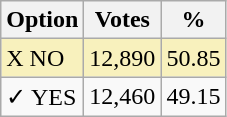<table class="wikitable">
<tr>
<th>Option</th>
<th>Votes</th>
<th>%</th>
</tr>
<tr>
<td style=background:#f8f1bd>X NO</td>
<td style=background:#f8f1bd>12,890</td>
<td style=background:#f8f1bd>50.85</td>
</tr>
<tr>
<td>✓ YES</td>
<td>12,460</td>
<td>49.15</td>
</tr>
</table>
